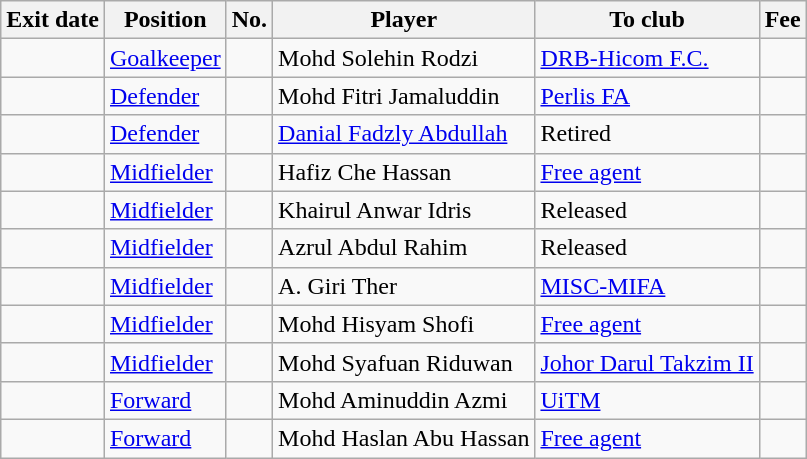<table class="wikitable sortable">
<tr>
<th>Exit date</th>
<th>Position</th>
<th>No.</th>
<th>Player</th>
<th>To club</th>
<th>Fee</th>
</tr>
<tr>
<td></td>
<td><a href='#'>Goalkeeper</a></td>
<td></td>
<td align="left"> Mohd Solehin Rodzi</td>
<td align="left"> <a href='#'>DRB-Hicom F.C.</a></td>
<td align=right></td>
</tr>
<tr>
<td></td>
<td><a href='#'>Defender</a></td>
<td></td>
<td align="left"> Mohd Fitri Jamaluddin</td>
<td align="left"> <a href='#'>Perlis FA</a></td>
<td align=right></td>
</tr>
<tr>
<td></td>
<td><a href='#'>Defender</a></td>
<td></td>
<td align="left"> <a href='#'>Danial Fadzly Abdullah</a></td>
<td align="left">Retired</td>
<td align=right></td>
</tr>
<tr>
<td></td>
<td><a href='#'>Midfielder</a></td>
<td></td>
<td align="left"> Hafiz Che Hassan</td>
<td align="left"><a href='#'>Free agent</a></td>
<td align=right></td>
</tr>
<tr>
<td></td>
<td><a href='#'>Midfielder</a></td>
<td></td>
<td align="left"> Khairul Anwar Idris</td>
<td align="left">Released</td>
<td align=right></td>
</tr>
<tr>
<td></td>
<td><a href='#'>Midfielder</a></td>
<td></td>
<td align="left"> Azrul Abdul Rahim</td>
<td align="left">Released</td>
<td align=right></td>
</tr>
<tr>
<td></td>
<td><a href='#'>Midfielder</a></td>
<td></td>
<td align="left"> A. Giri Ther</td>
<td align="left"> <a href='#'>MISC-MIFA</a></td>
<td align=right></td>
</tr>
<tr>
<td></td>
<td><a href='#'>Midfielder</a></td>
<td></td>
<td align="left"> Mohd Hisyam Shofi</td>
<td align="left"><a href='#'>Free agent</a></td>
<td align=right></td>
</tr>
<tr>
<td></td>
<td><a href='#'>Midfielder</a></td>
<td></td>
<td align="left"> Mohd Syafuan Riduwan</td>
<td align="left"> <a href='#'>Johor Darul Takzim II</a></td>
<td align=right></td>
</tr>
<tr>
<td></td>
<td><a href='#'>Forward</a></td>
<td></td>
<td align="left"> Mohd Aminuddin Azmi</td>
<td align="left"> <a href='#'>UiTM</a></td>
<td align=right></td>
</tr>
<tr>
<td></td>
<td><a href='#'>Forward</a></td>
<td></td>
<td align="left"> Mohd Haslan Abu Hassan</td>
<td align="left"><a href='#'>Free agent</a></td>
<td align=right></td>
</tr>
</table>
